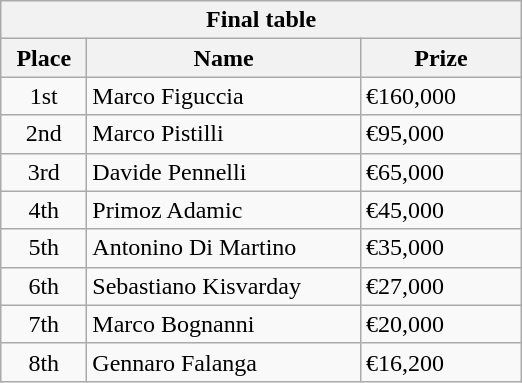<table class="wikitable">
<tr>
<th colspan="3">Final table</th>
</tr>
<tr>
<th style="width:50px;">Place</th>
<th style="width:175px;">Name</th>
<th style="width:100px;">Prize</th>
</tr>
<tr>
<td style="text-align:center;">1st</td>
<td> Marco Figuccia</td>
<td>€160,000</td>
</tr>
<tr>
<td style="text-align:center;">2nd</td>
<td> Marco Pistilli</td>
<td>€95,000</td>
</tr>
<tr>
<td style="text-align:center;">3rd</td>
<td> Davide Pennelli</td>
<td>€65,000</td>
</tr>
<tr>
<td style="text-align:center;">4th</td>
<td> Primoz Adamic</td>
<td>€45,000</td>
</tr>
<tr>
<td style="text-align:center;">5th</td>
<td> Antonino Di Martino</td>
<td>€35,000</td>
</tr>
<tr>
<td style="text-align:center;">6th</td>
<td> Sebastiano Kisvarday</td>
<td>€27,000</td>
</tr>
<tr>
<td style="text-align:center;">7th</td>
<td> Marco Bognanni</td>
<td>€20,000</td>
</tr>
<tr>
<td style="text-align:center;">8th</td>
<td> Gennaro Falanga</td>
<td>€16,200</td>
</tr>
</table>
